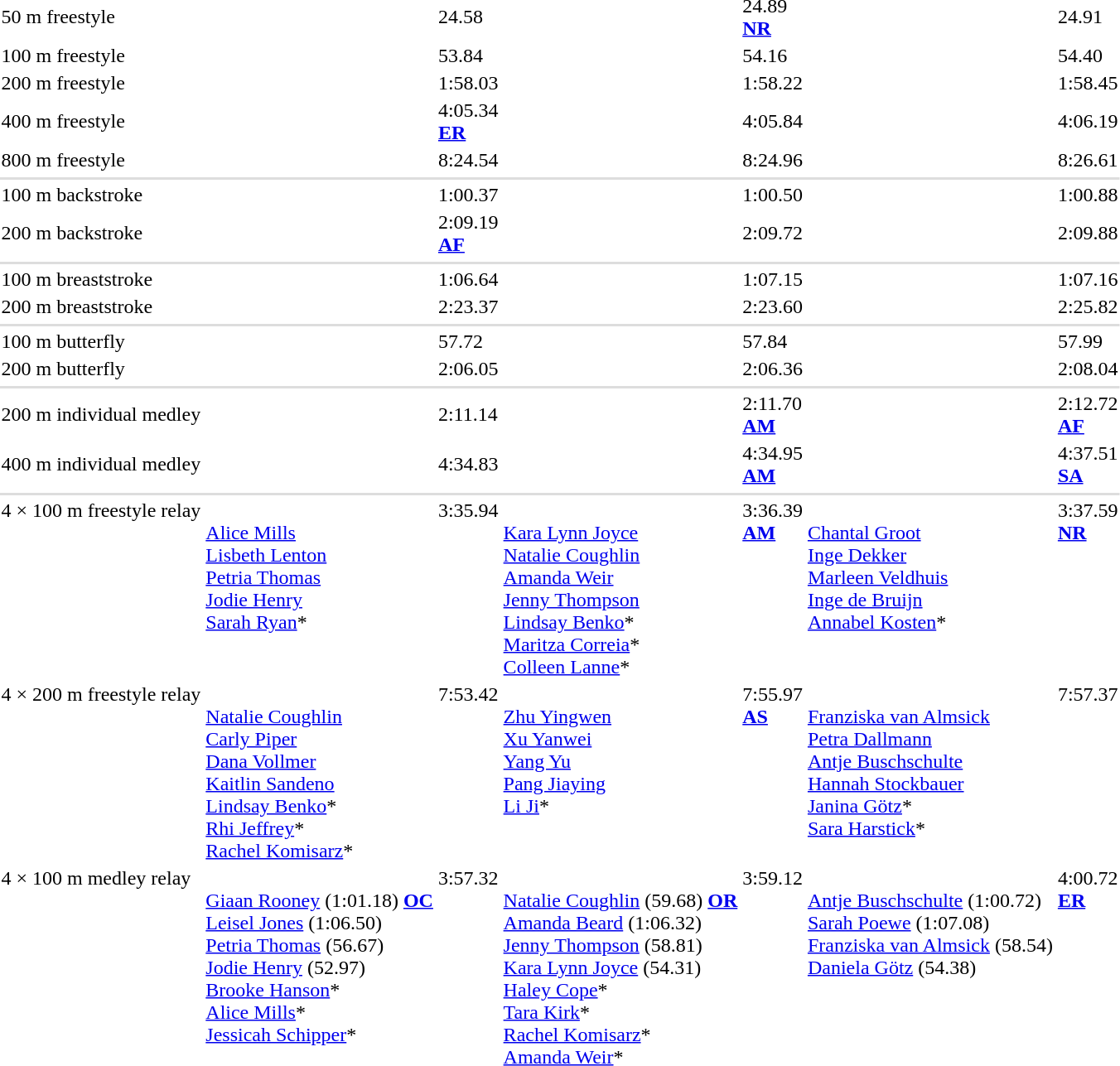<table>
<tr>
<td>50 m freestyle <br></td>
<td></td>
<td>24.58</td>
<td></td>
<td>24.89<br><strong><a href='#'>NR</a></strong></td>
<td></td>
<td>24.91</td>
</tr>
<tr>
<td>100 m freestyle <br></td>
<td></td>
<td>53.84</td>
<td></td>
<td>54.16</td>
<td></td>
<td>54.40</td>
</tr>
<tr>
<td>200 m freestyle <br></td>
<td></td>
<td>1:58.03</td>
<td></td>
<td>1:58.22</td>
<td></td>
<td>1:58.45</td>
</tr>
<tr>
<td>400 m freestyle <br></td>
<td></td>
<td>4:05.34<br><strong><a href='#'>ER</a></strong></td>
<td></td>
<td>4:05.84</td>
<td></td>
<td>4:06.19</td>
</tr>
<tr>
<td>800 m freestyle <br></td>
<td></td>
<td>8:24.54</td>
<td></td>
<td>8:24.96</td>
<td></td>
<td>8:26.61</td>
</tr>
<tr>
</tr>
<tr bgcolor=#ddd>
<td colspan=7></td>
</tr>
<tr>
<td>100 m backstroke <br></td>
<td></td>
<td>1:00.37</td>
<td></td>
<td>1:00.50</td>
<td></td>
<td>1:00.88</td>
</tr>
<tr>
<td>200 m backstroke <br></td>
<td></td>
<td>2:09.19<br><strong><a href='#'>AF</a></strong></td>
<td></td>
<td>2:09.72</td>
<td><br></td>
<td>2:09.88</td>
</tr>
<tr>
</tr>
<tr bgcolor=#ddd>
<td colspan=7></td>
</tr>
<tr>
<td>100 m breaststroke <br></td>
<td></td>
<td>1:06.64<br></td>
<td></td>
<td>1:07.15</td>
<td></td>
<td>1:07.16</td>
</tr>
<tr>
<td>200 m breaststroke <br></td>
<td></td>
<td>2:23.37<br></td>
<td></td>
<td>2:23.60</td>
<td></td>
<td>2:25.82</td>
</tr>
<tr>
</tr>
<tr bgcolor=#ddd>
<td colspan=7></td>
</tr>
<tr>
<td>100 m butterfly <br></td>
<td></td>
<td>57.72</td>
<td></td>
<td>57.84</td>
<td></td>
<td>57.99</td>
</tr>
<tr>
<td>200 m butterfly <br></td>
<td></td>
<td>2:06.05</td>
<td></td>
<td>2:06.36</td>
<td></td>
<td>2:08.04</td>
</tr>
<tr>
</tr>
<tr bgcolor=#ddd>
<td colspan=7></td>
</tr>
<tr>
<td>200 m individual medley<br></td>
<td></td>
<td>2:11.14</td>
<td></td>
<td>2:11.70<br><strong><a href='#'>AM</a></strong></td>
<td></td>
<td>2:12.72<br><strong><a href='#'>AF</a></strong></td>
</tr>
<tr>
<td>400 m individual medley<br></td>
<td></td>
<td>4:34.83</td>
<td></td>
<td>4:34.95<br><strong><a href='#'>AM</a></strong></td>
<td></td>
<td>4:37.51<br><strong><a href='#'>SA</a></strong></td>
</tr>
<tr>
</tr>
<tr bgcolor=#ddd>
<td colspan=7></td>
</tr>
<tr valign="top">
<td>4 × 100 m freestyle relay<br></td>
<td valign=top><br><a href='#'>Alice Mills</a><br><a href='#'>Lisbeth Lenton</a><br><a href='#'>Petria Thomas</a><br><a href='#'>Jodie Henry</a><br><a href='#'>Sarah Ryan</a>*</td>
<td>3:35.94<br></td>
<td valign=top><br><a href='#'>Kara Lynn Joyce</a><br><a href='#'>Natalie Coughlin</a><br><a href='#'>Amanda Weir</a><br><a href='#'>Jenny Thompson</a><br><a href='#'>Lindsay Benko</a>*<br><a href='#'>Maritza Correia</a>*<br><a href='#'>Colleen Lanne</a>*</td>
<td>3:36.39<br><strong><a href='#'>AM</a></strong></td>
<td valign=top><br><a href='#'>Chantal Groot</a><br><a href='#'>Inge Dekker</a><br><a href='#'>Marleen Veldhuis</a><br><a href='#'>Inge de Bruijn</a><br><a href='#'>Annabel Kosten</a>*</td>
<td>3:37.59<br><strong><a href='#'>NR</a></strong></td>
</tr>
<tr valign="top">
<td>4 × 200 m freestyle relay<br></td>
<td valign=top><br><a href='#'>Natalie Coughlin</a><br><a href='#'>Carly Piper</a><br><a href='#'>Dana Vollmer</a><br><a href='#'>Kaitlin Sandeno</a><br><a href='#'>Lindsay Benko</a>*<br><a href='#'>Rhi Jeffrey</a>*<br><a href='#'>Rachel Komisarz</a>*</td>
<td>7:53.42<br></td>
<td valign=top><br><a href='#'>Zhu Yingwen</a><br><a href='#'>Xu Yanwei</a><br><a href='#'>Yang Yu</a><br><a href='#'>Pang Jiaying</a><br><a href='#'>Li Ji</a>*</td>
<td>7:55.97<br><strong><a href='#'>AS</a></strong></td>
<td valign=top><br><a href='#'>Franziska van Almsick</a><br><a href='#'>Petra Dallmann</a><br><a href='#'>Antje Buschschulte</a><br><a href='#'>Hannah Stockbauer</a><br><a href='#'>Janina Götz</a>*<br><a href='#'>Sara Harstick</a>*</td>
<td>7:57.37</td>
</tr>
<tr valign="top">
<td>4 × 100 m medley relay<br></td>
<td valign=top><br><a href='#'>Giaan Rooney</a> (1:01.18) <strong><a href='#'>OC</a></strong> <br><a href='#'>Leisel Jones</a> (1:06.50)<br><a href='#'>Petria Thomas</a> (56.67)<br><a href='#'>Jodie Henry</a> (52.97)<br><a href='#'>Brooke Hanson</a>*<br><a href='#'>Alice Mills</a>*<br><a href='#'>Jessicah Schipper</a>*</td>
<td>3:57.32<br></td>
<td valign=top><br><a href='#'>Natalie Coughlin</a> (59.68) <strong><a href='#'>OR</a></strong><br><a href='#'>Amanda Beard</a> (1:06.32)<br><a href='#'>Jenny Thompson</a> (58.81)<br><a href='#'>Kara Lynn Joyce</a> (54.31)<br><a href='#'>Haley Cope</a>*<br><a href='#'>Tara Kirk</a>*<br><a href='#'>Rachel Komisarz</a>*<br><a href='#'>Amanda Weir</a>*</td>
<td>3:59.12</td>
<td valign=top><br><a href='#'>Antje Buschschulte</a> (1:00.72)<br><a href='#'>Sarah Poewe</a> (1:07.08)<br><a href='#'>Franziska van Almsick</a> (58.54)<br><a href='#'>Daniela Götz</a> (54.38)</td>
<td>4:00.72<br><strong><a href='#'>ER</a></strong></td>
</tr>
</table>
